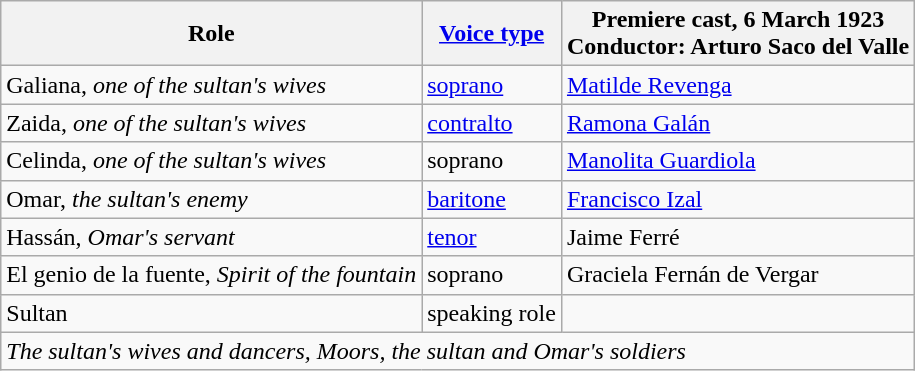<table class="wikitable">
<tr>
<th>Role</th>
<th><a href='#'>Voice type</a></th>
<th>Premiere cast, 6 March 1923<br>Conductor: Arturo Saco del Valle</th>
</tr>
<tr>
<td>Galiana, <em>one of the sultan's wives</em></td>
<td><a href='#'>soprano</a></td>
<td><a href='#'>Matilde Revenga</a></td>
</tr>
<tr>
<td>Zaida, <em>one of the sultan's wives</em></td>
<td><a href='#'>contralto</a></td>
<td><a href='#'>Ramona Galán</a></td>
</tr>
<tr>
<td>Celinda, <em>one of the sultan's wives</em></td>
<td>soprano</td>
<td><a href='#'>Manolita Guardiola</a></td>
</tr>
<tr>
<td>Omar, <em>the sultan's enemy</em></td>
<td><a href='#'>baritone</a></td>
<td><a href='#'>Francisco Izal</a></td>
</tr>
<tr>
<td>Hassán, <em>Omar's servant</em></td>
<td><a href='#'>tenor</a></td>
<td>Jaime Ferré</td>
</tr>
<tr>
<td>El genio de la fuente, <em>Spirit of the fountain</em></td>
<td>soprano</td>
<td>Graciela Fernán de Vergar</td>
</tr>
<tr>
<td>Sultan</td>
<td>speaking role</td>
<td></td>
</tr>
<tr>
<td colspan="3"><em>The sultan's wives and dancers, Moors, the sultan and Omar's soldiers</em></td>
</tr>
</table>
